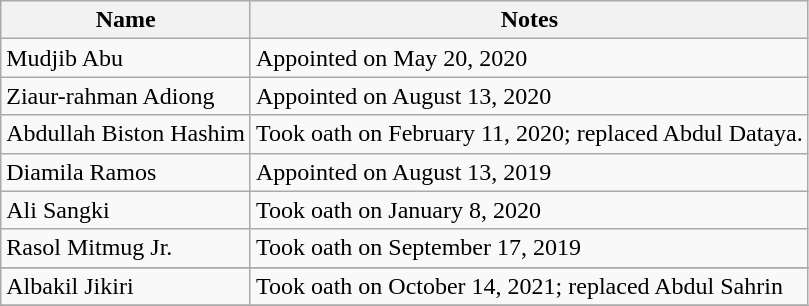<table class="wikitable">
<tr>
<th>Name<br></th>
<th>Notes</th>
</tr>
<tr>
<td>Mudjib Abu</td>
<td>Appointed on May 20, 2020</td>
</tr>
<tr>
<td>Ziaur-rahman Adiong</td>
<td>Appointed on August 13, 2020</td>
</tr>
<tr>
<td>Abdullah Biston Hashim</td>
<td>Took oath on February 11, 2020; replaced Abdul Dataya.</td>
</tr>
<tr>
<td>Diamila Ramos</td>
<td>Appointed on August 13, 2019</td>
</tr>
<tr>
<td>Ali Sangki</td>
<td>Took oath on January 8, 2020</td>
</tr>
<tr>
<td>Rasol Mitmug Jr.</td>
<td>Took oath on September 17, 2019</td>
</tr>
<tr>
</tr>
<tr>
<td>Albakil Jikiri</td>
<td>Took oath on October 14, 2021; replaced Abdul Sahrin</td>
</tr>
<tr>
</tr>
</table>
